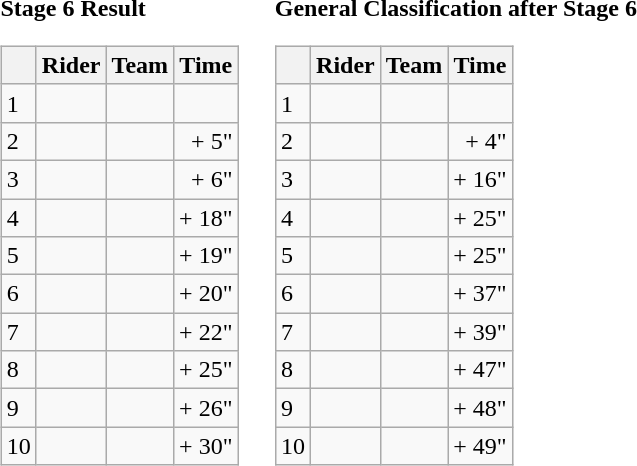<table>
<tr>
<td><strong>Stage 6 Result</strong><br><table class="wikitable">
<tr>
<th></th>
<th>Rider</th>
<th>Team</th>
<th>Time</th>
</tr>
<tr>
<td>1</td>
<td></td>
<td></td>
<td align="right"></td>
</tr>
<tr>
<td>2</td>
<td></td>
<td></td>
<td align="right">+ 5"</td>
</tr>
<tr>
<td>3</td>
<td></td>
<td></td>
<td align="right">+ 6"</td>
</tr>
<tr>
<td>4</td>
<td></td>
<td></td>
<td align="right">+ 18"</td>
</tr>
<tr>
<td>5</td>
<td></td>
<td></td>
<td align="right">+ 19"</td>
</tr>
<tr>
<td>6</td>
<td></td>
<td></td>
<td align="right">+ 20"</td>
</tr>
<tr>
<td>7</td>
<td></td>
<td></td>
<td align="right">+ 22"</td>
</tr>
<tr>
<td>8</td>
<td></td>
<td></td>
<td align="right">+ 25"</td>
</tr>
<tr>
<td>9</td>
<td></td>
<td></td>
<td align="right">+ 26"</td>
</tr>
<tr>
<td>10</td>
<td></td>
<td></td>
<td align="right">+ 30"</td>
</tr>
</table>
</td>
<td></td>
<td><strong>General Classification after Stage 6</strong><br><table class="wikitable">
<tr>
<th></th>
<th>Rider</th>
<th>Team</th>
<th>Time</th>
</tr>
<tr>
<td>1</td>
<td> </td>
<td></td>
<td align="right"></td>
</tr>
<tr>
<td>2</td>
<td></td>
<td></td>
<td align="right">+ 4"</td>
</tr>
<tr>
<td>3</td>
<td></td>
<td></td>
<td align="right">+ 16"</td>
</tr>
<tr>
<td>4</td>
<td></td>
<td></td>
<td align="right">+ 25"</td>
</tr>
<tr>
<td>5</td>
<td></td>
<td></td>
<td align="right">+ 25"</td>
</tr>
<tr>
<td>6</td>
<td></td>
<td></td>
<td align="right">+ 37"</td>
</tr>
<tr>
<td>7</td>
<td></td>
<td></td>
<td align="right">+ 39"</td>
</tr>
<tr>
<td>8</td>
<td></td>
<td></td>
<td align="right">+ 47"</td>
</tr>
<tr>
<td>9</td>
<td></td>
<td></td>
<td align="right">+ 48"</td>
</tr>
<tr>
<td>10</td>
<td></td>
<td></td>
<td align="right">+ 49"</td>
</tr>
</table>
</td>
</tr>
</table>
